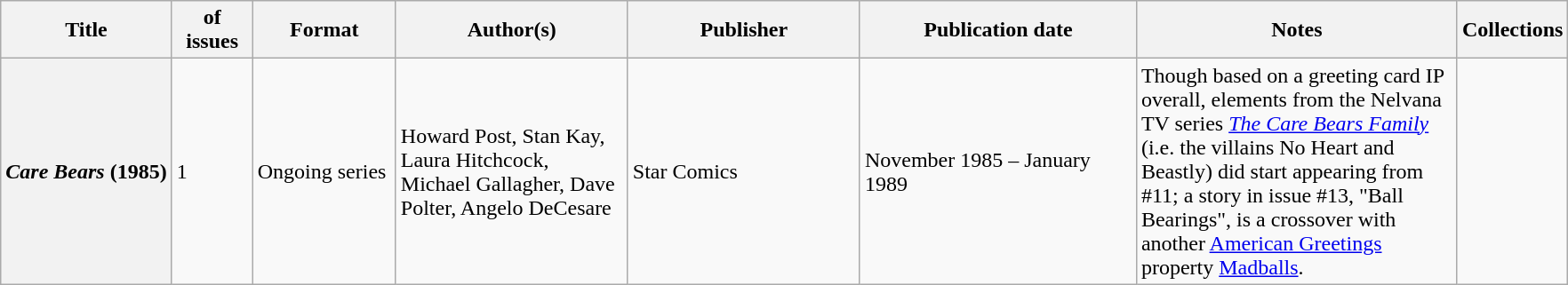<table class="wikitable">
<tr>
<th>Title</th>
<th style="width:40pt"> of issues</th>
<th style="width:75pt">Format</th>
<th style="width:125pt">Author(s)</th>
<th style="width:125pt">Publisher</th>
<th style="width:150pt">Publication date</th>
<th style="width:175pt">Notes</th>
<th>Collections</th>
</tr>
<tr>
<th><em>Care Bears</em> (1985)</th>
<td>1</td>
<td>Ongoing series</td>
<td>Howard Post, Stan Kay, Laura Hitchcock, Michael Gallagher, Dave Polter, Angelo DeCesare</td>
<td>Star Comics</td>
<td>November 1985 – January 1989</td>
<td>Though based on a greeting card IP overall, elements from the Nelvana TV series <em><a href='#'>The Care Bears Family</a></em> (i.e. the villains No Heart and Beastly) did start appearing from #11; a story in issue #13, "Ball Bearings", is a crossover with another <a href='#'>American Greetings</a> property <a href='#'>Madballs</a>.</td>
<td></td>
</tr>
</table>
